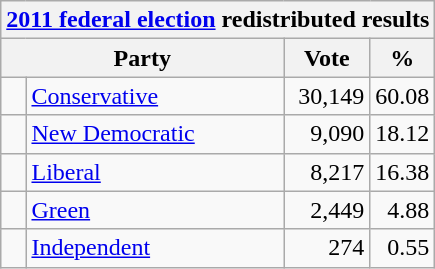<table class="wikitable">
<tr>
<th colspan="4"><a href='#'>2011 federal election</a> redistributed results</th>
</tr>
<tr>
<th bgcolor="#DDDDFF" width="130px" colspan="2">Party</th>
<th bgcolor="#DDDDFF" width="50px">Vote</th>
<th bgcolor="#DDDDFF" width="30px">%</th>
</tr>
<tr>
<td> </td>
<td><a href='#'>Conservative</a></td>
<td align=right>30,149</td>
<td align=right>60.08</td>
</tr>
<tr>
<td> </td>
<td><a href='#'>New Democratic</a></td>
<td align=right>9,090</td>
<td align=right>18.12</td>
</tr>
<tr>
<td> </td>
<td><a href='#'>Liberal</a></td>
<td align=right>8,217</td>
<td align=right>16.38</td>
</tr>
<tr>
<td> </td>
<td><a href='#'>Green</a></td>
<td align=right>2,449</td>
<td align=right>4.88</td>
</tr>
<tr>
<td> </td>
<td><a href='#'>Independent</a></td>
<td align=right>274</td>
<td align=right>0.55</td>
</tr>
</table>
